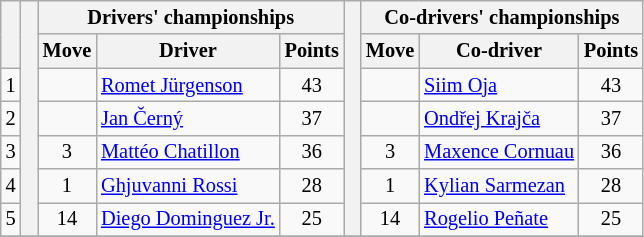<table class="wikitable" style="font-size:85%;">
<tr>
<th rowspan="2"></th>
<th rowspan="7" style="width:5px;"></th>
<th colspan="3">Drivers' championships</th>
<th rowspan="7" style="width:5px;"></th>
<th colspan="3" nowrap>Co-drivers' championships</th>
</tr>
<tr>
<th>Move</th>
<th>Driver</th>
<th>Points</th>
<th>Move</th>
<th>Co-driver</th>
<th>Points</th>
</tr>
<tr>
<td align="center">1</td>
<td align="center"></td>
<td><a href='#'>Romet Jürgenson</a></td>
<td align="center">43</td>
<td align="center"></td>
<td><a href='#'>Siim Oja</a></td>
<td align="center">43</td>
</tr>
<tr>
<td align="center">2</td>
<td align="center"></td>
<td><a href='#'>Jan Černý</a></td>
<td align="center">37</td>
<td align="center"></td>
<td><a href='#'>Ondřej Krajča</a></td>
<td align="center">37</td>
</tr>
<tr>
<td align="center">3</td>
<td align="center"> 3</td>
<td><a href='#'>Mattéo Chatillon</a></td>
<td align="center">36</td>
<td align="center"> 3</td>
<td><a href='#'>Maxence Cornuau</a></td>
<td align="center">36</td>
</tr>
<tr>
<td align="center">4</td>
<td align="center"> 1</td>
<td><a href='#'>Ghjuvanni Rossi</a></td>
<td align="center">28</td>
<td align="center"> 1</td>
<td><a href='#'>Kylian Sarmezan</a></td>
<td align="center">28</td>
</tr>
<tr>
<td align="center">5</td>
<td align="center"> 14</td>
<td><a href='#'>Diego Dominguez Jr.</a></td>
<td align="center">25</td>
<td align="center"> 14</td>
<td><a href='#'>Rogelio Peñate</a></td>
<td align="center">25</td>
</tr>
<tr>
</tr>
</table>
